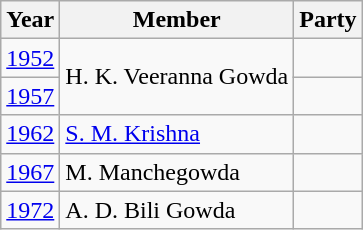<table class="wikitable">
<tr>
<th>Year</th>
<th>Member</th>
<th colspan=2>Party</th>
</tr>
<tr>
<td><a href='#'>1952</a></td>
<td rowspan=2>H. K. Veeranna Gowda</td>
<td></td>
</tr>
<tr>
<td><a href='#'>1957</a></td>
</tr>
<tr>
<td><a href='#'>1962</a></td>
<td><a href='#'>S. M. Krishna</a></td>
<td></td>
</tr>
<tr>
<td><a href='#'>1967</a></td>
<td>M. Manchegowda</td>
<td></td>
</tr>
<tr>
<td><a href='#'>1972</a></td>
<td>A. D. Bili Gowda</td>
</tr>
</table>
